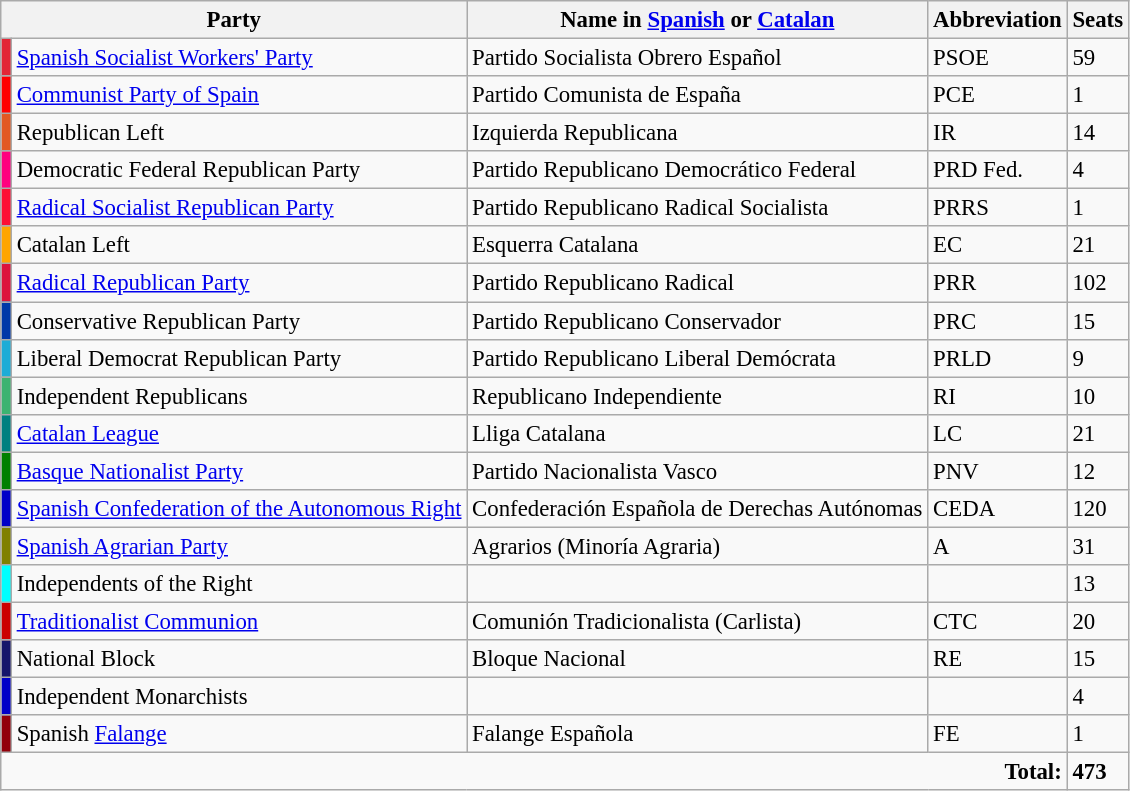<table class="wikitable" style="font-size: 95%">
<tr>
<th colspan=2>Party</th>
<th>Name in <a href='#'>Spanish</a> or <a href='#'>Catalan</a></th>
<th>Abbreviation</th>
<th>Seats</th>
</tr>
<tr>
<td bgcolor="#E32636"></td>
<td style="text-align: left"><a href='#'>Spanish Socialist Workers' Party</a></td>
<td>Partido Socialista Obrero Español</td>
<td>PSOE</td>
<td>59</td>
</tr>
<tr>
<td bgcolor="red"></td>
<td style="text-align: left"><a href='#'>Communist Party of Spain</a></td>
<td>Partido Comunista de España</td>
<td>PCE</td>
<td>1</td>
</tr>
<tr>
<td bgcolor="#E25822"></td>
<td style="text-align: left">Republican Left</td>
<td>Izquierda Republicana</td>
<td>IR</td>
<td>14</td>
</tr>
<tr>
<td bgcolor="#FF007F"></td>
<td style="text-align: left">Democratic Federal Republican Party</td>
<td>Partido Republicano Democrático Federal</td>
<td>PRD Fed.</td>
<td>4</td>
</tr>
<tr>
<td bgcolor="#FD0E35"></td>
<td style="text-align: left"><a href='#'>Radical Socialist Republican Party</a></td>
<td>Partido Republicano Radical Socialista</td>
<td>PRRS</td>
<td>1</td>
</tr>
<tr>
<td bgcolor="orange"></td>
<td style="text-align: left">Catalan Left</td>
<td>Esquerra Catalana</td>
<td>EC</td>
<td>21</td>
</tr>
<tr>
<td bgcolor="#DC143C"></td>
<td style="text-align: left"><a href='#'>Radical Republican Party</a></td>
<td>Partido Republicano Radical</td>
<td>PRR</td>
<td>102</td>
</tr>
<tr>
<td bgcolor="#0038A8"></td>
<td style="text-align: left">Conservative Republican Party</td>
<td>Partido Republicano Conservador</td>
<td>PRC</td>
<td>15</td>
</tr>
<tr>
<td bgcolor="#1DACD6"></td>
<td style="text-align: left">Liberal Democrat Republican Party</td>
<td>Partido Republicano Liberal Demócrata</td>
<td>PRLD</td>
<td>9</td>
</tr>
<tr>
<td bgcolor="#3CB371"></td>
<td style="text-align: left">Independent Republicans</td>
<td>Republicano Independiente</td>
<td>RI</td>
<td>10</td>
</tr>
<tr>
<td bgcolor="#008080"></td>
<td style="text-align: left"><a href='#'>Catalan League</a></td>
<td>Lliga Catalana</td>
<td>LC</td>
<td>21</td>
</tr>
<tr>
<td bgcolor="#008000"></td>
<td style="text-align: left"><a href='#'>Basque Nationalist Party</a></td>
<td>Partido Nacionalista Vasco</td>
<td>PNV</td>
<td>12</td>
</tr>
<tr>
<td bgcolor="#0000C8"></td>
<td style="text-align: left"><a href='#'>Spanish Confederation of the Autonomous Right</a></td>
<td>Confederación Española de Derechas Autónomas</td>
<td>CEDA</td>
<td>120</td>
</tr>
<tr>
<td bgcolor="#808000"></td>
<td style="text-align: left"><a href='#'>Spanish Agrarian Party</a></td>
<td>Agrarios (Minoría Agraria)</td>
<td>A</td>
<td>31</td>
</tr>
<tr>
<td bgcolor="cyan"></td>
<td style="text-align: left">Independents of the Right</td>
<td></td>
<td></td>
<td>13</td>
</tr>
<tr>
<td bgcolor="#CC0000"></td>
<td style="text-align: left"><a href='#'>Traditionalist Communion</a></td>
<td>Comunión Tradicionalista (Carlista)</td>
<td>CTC</td>
<td>20</td>
</tr>
<tr>
<td bgcolor="#16166B"></td>
<td style="text-align: left">National Block</td>
<td>Bloque Nacional</td>
<td>RE</td>
<td>15</td>
</tr>
<tr>
<td bgcolor="#0000C8"></td>
<td style="text-align: left">Independent Monarchists</td>
<td></td>
<td></td>
<td>4</td>
</tr>
<tr>
<td bgcolor="#92000A"></td>
<td style="text-align: left">Spanish <a href='#'>Falange</a></td>
<td>Falange Española</td>
<td>FE</td>
<td>1</td>
</tr>
<tr>
<td colspan=4 style="text-align:right"><strong>Total:</strong></td>
<td><strong>473</strong></td>
</tr>
</table>
